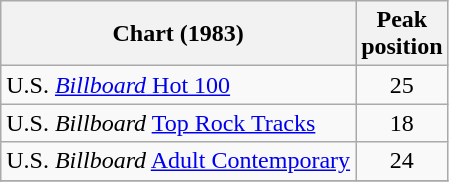<table class="wikitable">
<tr>
<th>Chart (1983)</th>
<th>Peak<br>position</th>
</tr>
<tr>
<td>U.S. <a href='#'><em>Billboard</em> Hot 100</a></td>
<td align="center">25</td>
</tr>
<tr>
<td>U.S. <em>Billboard</em> <a href='#'>Top Rock Tracks</a></td>
<td align="center">18</td>
</tr>
<tr>
<td>U.S. <em>Billboard</em> <a href='#'>Adult Contemporary</a></td>
<td align="center">24</td>
</tr>
<tr>
</tr>
</table>
